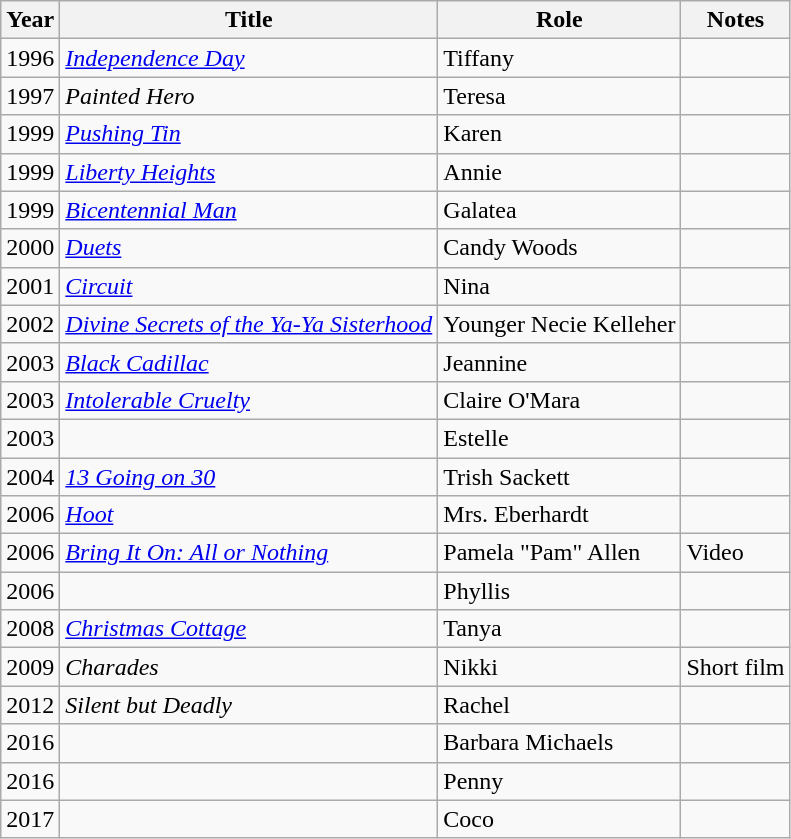<table class="wikitable sortable">
<tr>
<th>Year</th>
<th>Title</th>
<th>Role</th>
<th class="unsortable">Notes</th>
</tr>
<tr>
<td>1996</td>
<td><em><a href='#'>Independence Day</a></em></td>
<td>Tiffany</td>
<td></td>
</tr>
<tr>
<td>1997</td>
<td><em>Painted Hero</em></td>
<td>Teresa</td>
<td></td>
</tr>
<tr>
<td>1999</td>
<td><em><a href='#'>Pushing Tin</a></em></td>
<td>Karen</td>
<td></td>
</tr>
<tr>
<td>1999</td>
<td><em><a href='#'>Liberty Heights</a></em></td>
<td>Annie</td>
<td></td>
</tr>
<tr>
<td>1999</td>
<td><em><a href='#'>Bicentennial Man</a></em></td>
<td>Galatea</td>
<td></td>
</tr>
<tr>
<td>2000</td>
<td><em><a href='#'>Duets</a></em></td>
<td>Candy Woods</td>
<td></td>
</tr>
<tr>
<td>2001</td>
<td><em><a href='#'>Circuit</a></em></td>
<td>Nina</td>
<td></td>
</tr>
<tr>
<td>2002</td>
<td><em><a href='#'>Divine Secrets of the Ya-Ya Sisterhood</a></em></td>
<td>Younger Necie Kelleher</td>
<td></td>
</tr>
<tr>
<td>2003</td>
<td><em><a href='#'>Black Cadillac</a></em></td>
<td>Jeannine</td>
<td></td>
</tr>
<tr>
<td>2003</td>
<td><em><a href='#'>Intolerable Cruelty</a></em></td>
<td>Claire O'Mara</td>
<td></td>
</tr>
<tr>
<td>2003</td>
<td><em></em></td>
<td>Estelle</td>
<td></td>
</tr>
<tr>
<td>2004</td>
<td><em><a href='#'>13 Going on 30</a></em></td>
<td>Trish Sackett</td>
<td></td>
</tr>
<tr>
<td>2006</td>
<td><em><a href='#'>Hoot</a></em></td>
<td>Mrs. Eberhardt</td>
<td></td>
</tr>
<tr>
<td>2006</td>
<td><em><a href='#'>Bring It On: All or Nothing</a></em></td>
<td>Pamela "Pam" Allen</td>
<td>Video</td>
</tr>
<tr>
<td>2006</td>
<td><em></em></td>
<td>Phyllis</td>
<td></td>
</tr>
<tr>
<td>2008</td>
<td><em><a href='#'>Christmas Cottage</a></em></td>
<td>Tanya</td>
<td></td>
</tr>
<tr>
<td>2009</td>
<td><em>Charades</em></td>
<td>Nikki</td>
<td>Short film</td>
</tr>
<tr>
<td>2012</td>
<td><em>Silent but Deadly</em></td>
<td>Rachel</td>
<td></td>
</tr>
<tr>
<td>2016</td>
<td><em></em></td>
<td>Barbara Michaels</td>
<td></td>
</tr>
<tr>
<td>2016</td>
<td><em></em></td>
<td>Penny</td>
<td></td>
</tr>
<tr>
<td>2017</td>
<td><em></em></td>
<td>Coco</td>
<td></td>
</tr>
</table>
